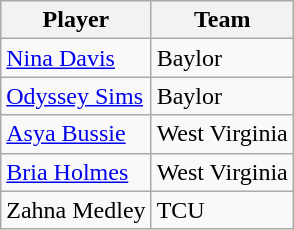<table class="wikitable">
<tr>
<th>Player</th>
<th>Team</th>
</tr>
<tr>
<td><a href='#'>Nina Davis</a></td>
<td>Baylor</td>
</tr>
<tr>
<td><a href='#'>Odyssey Sims</a></td>
<td>Baylor</td>
</tr>
<tr>
<td><a href='#'>Asya Bussie</a></td>
<td>West Virginia</td>
</tr>
<tr>
<td><a href='#'>Bria Holmes</a></td>
<td>West Virginia</td>
</tr>
<tr>
<td>Zahna Medley</td>
<td>TCU</td>
</tr>
</table>
